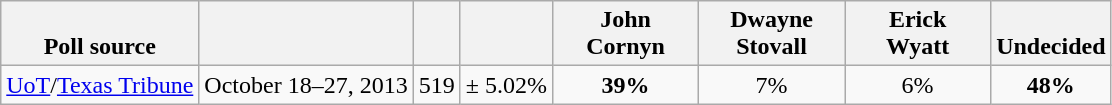<table class="wikitable" style="text-align:center">
<tr valign= bottom>
<th>Poll source</th>
<th></th>
<th></th>
<th></th>
<th style="width:90px;">John<br>Cornyn</th>
<th style="width:90px;">Dwayne<br>Stovall</th>
<th style="width:90px;">Erick<br>Wyatt</th>
<th>Undecided</th>
</tr>
<tr>
<td align=left><a href='#'>UoT</a>/<a href='#'>Texas Tribune</a></td>
<td>October 18–27, 2013</td>
<td>519</td>
<td>± 5.02%</td>
<td><strong>39%</strong></td>
<td>7%</td>
<td>6%</td>
<td><strong>48%</strong></td>
</tr>
</table>
